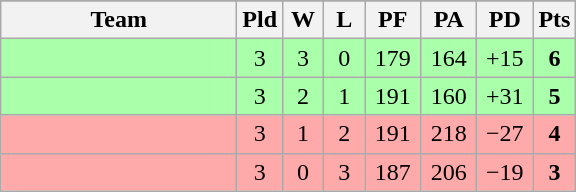<table class=wikitable>
<tr align=center>
</tr>
<tr>
<th width=150>Team</th>
<th width=20>Pld</th>
<th width=20>W</th>
<th width=20>L</th>
<th width=30>PF</th>
<th width=30>PA</th>
<th width=30>PD</th>
<th width=20>Pts</th>
</tr>
<tr align=center bgcolor=#aaffaa>
<td align=left></td>
<td>3</td>
<td>3</td>
<td>0</td>
<td>179</td>
<td>164</td>
<td>+15</td>
<td><strong>6</strong></td>
</tr>
<tr align=center bgcolor=#aaffaa>
<td align=left></td>
<td>3</td>
<td>2</td>
<td>1</td>
<td>191</td>
<td>160</td>
<td>+31</td>
<td><strong>5</strong></td>
</tr>
<tr align=center bgcolor=#ffaaaa>
<td align=left></td>
<td>3</td>
<td>1</td>
<td>2</td>
<td>191</td>
<td>218</td>
<td>−27</td>
<td><strong>4</strong></td>
</tr>
<tr align=center bgcolor=#ffaaaa>
<td align=left></td>
<td>3</td>
<td>0</td>
<td>3</td>
<td>187</td>
<td>206</td>
<td>−19</td>
<td><strong>3</strong></td>
</tr>
</table>
